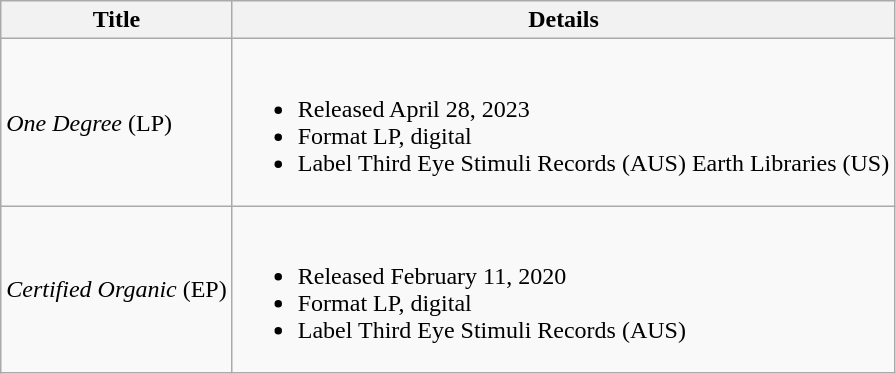<table class="wikitable">
<tr>
<th>Title</th>
<th>Details</th>
</tr>
<tr>
<td><em>One Degree</em> (LP)</td>
<td><br><ul><li>Released April 28, 2023</li><li>Format LP, digital</li><li>Label Third Eye Stimuli Records (AUS) Earth Libraries (US)</li></ul></td>
</tr>
<tr>
<td><em>Certified Organic</em> (EP)</td>
<td><br><ul><li>Released February 11, 2020</li><li>Format LP, digital</li><li>Label Third Eye Stimuli Records (AUS)</li></ul></td>
</tr>
</table>
